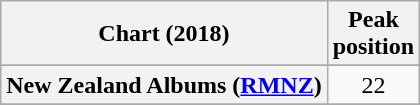<table class="wikitable sortable plainrowheaders" style="text-align:center">
<tr>
<th scope="col">Chart (2018)</th>
<th scope="col">Peak<br>position</th>
</tr>
<tr>
</tr>
<tr>
</tr>
<tr>
</tr>
<tr>
</tr>
<tr>
</tr>
<tr>
</tr>
<tr>
</tr>
<tr>
</tr>
<tr>
</tr>
<tr>
<th scope="row">New Zealand Albums (<a href='#'>RMNZ</a>)</th>
<td>22</td>
</tr>
<tr>
</tr>
<tr>
</tr>
<tr>
</tr>
<tr>
</tr>
</table>
